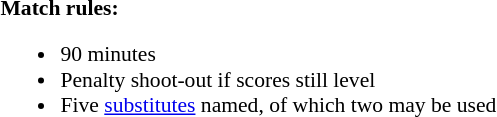<table width=100% style="font-size: 90%">
<tr>
<td width=50% valign=top><br><strong>Match rules:</strong><ul><li>90 minutes</li><li>Penalty shoot-out if scores still level</li><li>Five <a href='#'>substitutes</a> named, of which two may be used</li></ul></td>
</tr>
</table>
